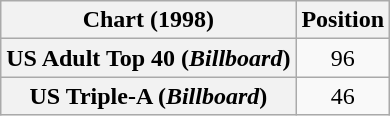<table class="wikitable plainrowheaders" style="text-align:center">
<tr>
<th>Chart (1998)</th>
<th>Position</th>
</tr>
<tr>
<th scope="row">US Adult Top 40 (<em>Billboard</em>)</th>
<td>96</td>
</tr>
<tr>
<th scope="row">US Triple-A (<em>Billboard</em>)</th>
<td>46</td>
</tr>
</table>
